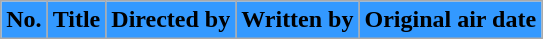<table class="wikitable plainrowheaders" style="background:#fff;">
<tr>
<th style="background:#39f;">No.</th>
<th style="background:#39f;">Title</th>
<th style="background:#39f;">Directed by</th>
<th style="background:#39f;">Written by</th>
<th style="background:#39f;">Original air date<br>




</th>
</tr>
</table>
